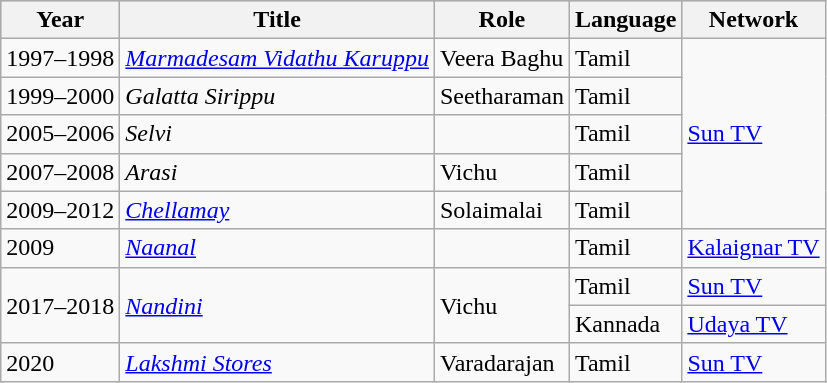<table class="wikitable">
<tr style="background:#ccc; text-align:center;">
<th>Year</th>
<th>Title</th>
<th>Role</th>
<th>Language</th>
<th>Network</th>
</tr>
<tr>
<td>1997–1998</td>
<td><em><a href='#'>Marmadesam Vidathu Karuppu</a></em></td>
<td>Veera Baghu</td>
<td>Tamil</td>
<td rowspan="5"><a href='#'>Sun TV</a></td>
</tr>
<tr>
<td>1999–2000</td>
<td><em>Galatta Sirippu</em></td>
<td>Seetharaman</td>
<td>Tamil</td>
</tr>
<tr>
<td>2005–2006</td>
<td><em>Selvi</em></td>
<td></td>
<td>Tamil</td>
</tr>
<tr>
<td>2007–2008</td>
<td><em>Arasi</em></td>
<td>Vichu</td>
<td>Tamil</td>
</tr>
<tr>
<td>2009–2012</td>
<td><em><a href='#'>Chellamay</a></em></td>
<td>Solaimalai</td>
<td>Tamil</td>
</tr>
<tr>
<td>2009</td>
<td><em><a href='#'>Naanal</a></em></td>
<td></td>
<td>Tamil</td>
<td><a href='#'>Kalaignar TV</a></td>
</tr>
<tr>
<td rowspan="2">2017–2018</td>
<td rowspan="2"><em><a href='#'>Nandini</a></em></td>
<td rowspan="2">Vichu</td>
<td>Tamil</td>
<td><a href='#'>Sun TV</a></td>
</tr>
<tr>
<td>Kannada</td>
<td><a href='#'>Udaya TV</a></td>
</tr>
<tr>
<td>2020</td>
<td><em><a href='#'>Lakshmi Stores</a></em></td>
<td>Varadarajan</td>
<td>Tamil</td>
<td><a href='#'>Sun TV</a></td>
</tr>
</table>
